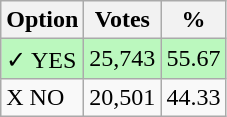<table class="wikitable">
<tr>
<th>Option</th>
<th>Votes</th>
<th>%</th>
</tr>
<tr>
<td style=background:#bbf8be>✓ YES</td>
<td style=background:#bbf8be>25,743</td>
<td style=background:#bbf8be>55.67</td>
</tr>
<tr>
<td>X NO</td>
<td>20,501</td>
<td>44.33</td>
</tr>
</table>
